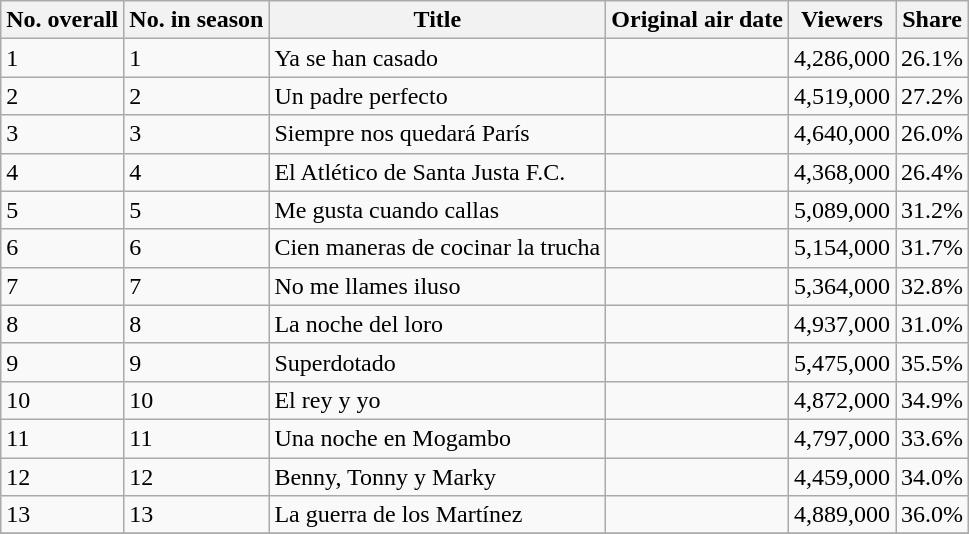<table class="wikitable">
<tr>
<th>No. overall</th>
<th>No. in season</th>
<th>Title</th>
<th>Original air date</th>
<th>Viewers</th>
<th>Share</th>
</tr>
<tr ---->
<td>1</td>
<td>1</td>
<td>Ya se han casado</td>
<td></td>
<td>4,286,000</td>
<td>26.1%</td>
</tr>
<tr ---->
<td>2</td>
<td>2</td>
<td>Un padre perfecto</td>
<td></td>
<td>4,519,000</td>
<td>27.2%</td>
</tr>
<tr ---->
<td>3</td>
<td>3</td>
<td>Siempre nos quedará París</td>
<td></td>
<td>4,640,000</td>
<td>26.0%</td>
</tr>
<tr ---->
<td>4</td>
<td>4</td>
<td>El Atlético de Santa Justa F.C.</td>
<td></td>
<td>4,368,000</td>
<td>26.4%</td>
</tr>
<tr ---->
<td>5</td>
<td>5</td>
<td>Me gusta cuando callas</td>
<td></td>
<td>5,089,000</td>
<td>31.2%</td>
</tr>
<tr ---->
<td>6</td>
<td>6</td>
<td>Cien maneras de cocinar la trucha</td>
<td></td>
<td>5,154,000</td>
<td>31.7%</td>
</tr>
<tr --->
<td>7</td>
<td>7</td>
<td>No me llames iluso</td>
<td></td>
<td>5,364,000</td>
<td>32.8%</td>
</tr>
<tr ---->
<td>8</td>
<td>8</td>
<td>La noche del loro</td>
<td></td>
<td>4,937,000</td>
<td>31.0%</td>
</tr>
<tr ---->
<td>9</td>
<td>9</td>
<td>Superdotado</td>
<td></td>
<td>5,475,000</td>
<td>35.5%</td>
</tr>
<tr ---->
<td>10</td>
<td>10</td>
<td>El rey y yo</td>
<td></td>
<td>4,872,000</td>
<td>34.9%</td>
</tr>
<tr --->
<td>11</td>
<td>11</td>
<td>Una noche en Mogambo</td>
<td></td>
<td>4,797,000</td>
<td>33.6%</td>
</tr>
<tr ---->
<td>12</td>
<td>12</td>
<td>Benny, Tonny y Marky</td>
<td></td>
<td>4,459,000</td>
<td>34.0%</td>
</tr>
<tr ---->
<td>13</td>
<td>13</td>
<td>La guerra de los Martínez</td>
<td></td>
<td>4,889,000</td>
<td>36.0%</td>
</tr>
<tr>
</tr>
</table>
